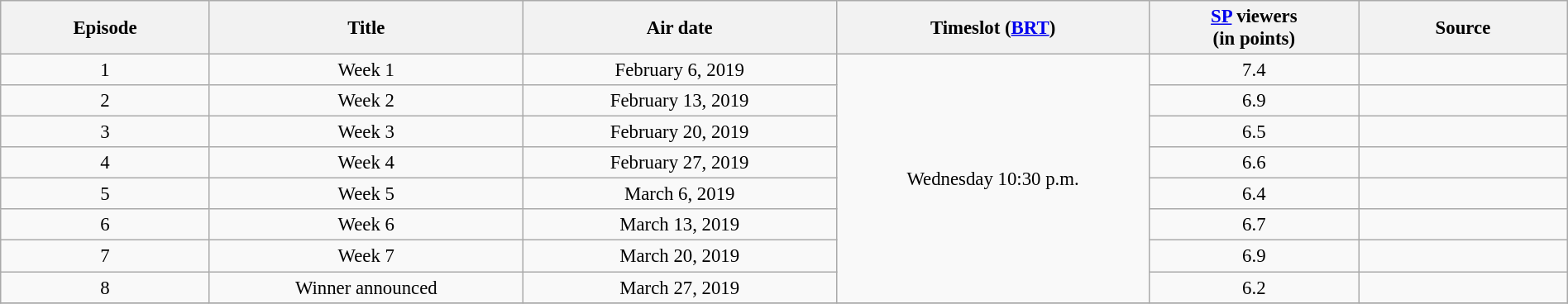<table class="wikitable sortable" style="text-align:center; font-size:95%; width: 100%">
<tr>
<th width="05.0%">Episode</th>
<th width="07.5%">Title</th>
<th width="07.5%">Air date</th>
<th width="07.5%">Timeslot (<a href='#'>BRT</a>)</th>
<th width="05.0%"><a href='#'>SP</a> viewers<br>(in points)</th>
<th width="05.0%">Source</th>
</tr>
<tr>
<td>1</td>
<td>Week 1</td>
<td>February 6, 2019</td>
<td rowspan=8>Wednesday 10:30 p.m.</td>
<td>7.4</td>
<td></td>
</tr>
<tr>
<td>2</td>
<td>Week 2</td>
<td>February 13, 2019</td>
<td>6.9</td>
<td></td>
</tr>
<tr>
<td>3</td>
<td>Week 3</td>
<td>February 20, 2019</td>
<td>6.5</td>
<td></td>
</tr>
<tr>
<td>4</td>
<td>Week 4</td>
<td>February 27, 2019</td>
<td>6.6</td>
<td></td>
</tr>
<tr>
<td>5</td>
<td>Week 5</td>
<td>March 6, 2019</td>
<td>6.4</td>
<td></td>
</tr>
<tr>
<td>6</td>
<td>Week 6</td>
<td>March 13, 2019</td>
<td>6.7</td>
<td></td>
</tr>
<tr>
<td>7</td>
<td>Week 7</td>
<td>March 20, 2019</td>
<td>6.9</td>
<td></td>
</tr>
<tr>
<td>8</td>
<td>Winner announced</td>
<td>March 27, 2019</td>
<td>6.2</td>
<td></td>
</tr>
<tr>
</tr>
</table>
